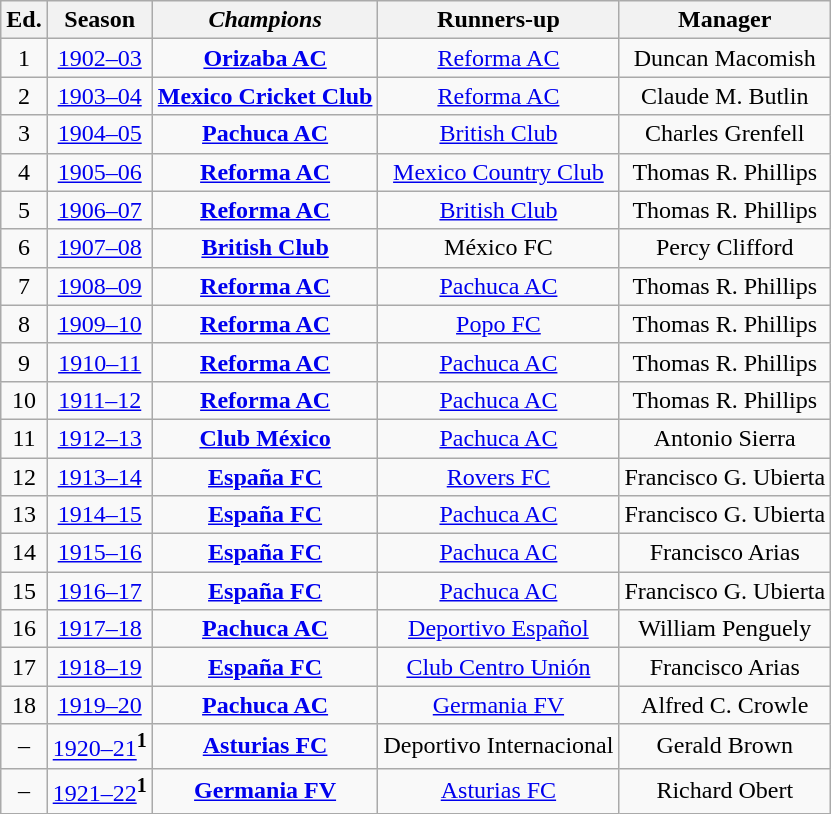<table class="wikitable" style="text-align: center;">
<tr>
<th>Ed.</th>
<th>Season</th>
<th><em>Champions</em></th>
<th>Runners-up</th>
<th>Manager</th>
</tr>
<tr>
<td>1</td>
<td><a href='#'>1902–03</a></td>
<td><strong><a href='#'>Orizaba AC</a></strong></td>
<td><a href='#'>Reforma AC</a></td>
<td> Duncan Macomish</td>
</tr>
<tr>
<td>2</td>
<td><a href='#'>1903–04</a></td>
<td><strong><a href='#'>Mexico Cricket Club</a></strong></td>
<td><a href='#'>Reforma AC</a></td>
<td> Claude M. Butlin</td>
</tr>
<tr>
<td>3</td>
<td><a href='#'>1904–05</a></td>
<td><strong><a href='#'>Pachuca AC</a></strong></td>
<td><a href='#'>British Club</a></td>
<td> Charles Grenfell</td>
</tr>
<tr>
<td>4</td>
<td><a href='#'>1905–06</a></td>
<td><strong><a href='#'>Reforma AC</a></strong></td>
<td><a href='#'>Mexico Country Club</a></td>
<td> Thomas R. Phillips</td>
</tr>
<tr>
<td>5</td>
<td><a href='#'>1906–07</a></td>
<td><strong><a href='#'>Reforma AC</a></strong></td>
<td><a href='#'>British Club</a></td>
<td> Thomas R. Phillips</td>
</tr>
<tr>
<td>6</td>
<td><a href='#'>1907–08</a></td>
<td><strong><a href='#'>British Club</a></strong></td>
<td>México FC</td>
<td> Percy Clifford</td>
</tr>
<tr>
<td>7</td>
<td><a href='#'>1908–09</a></td>
<td><strong><a href='#'>Reforma AC</a></strong></td>
<td><a href='#'>Pachuca AC</a></td>
<td> Thomas R. Phillips</td>
</tr>
<tr>
<td>8</td>
<td><a href='#'>1909–10</a></td>
<td><strong><a href='#'>Reforma AC</a></strong></td>
<td><a href='#'>Popo FC</a></td>
<td> Thomas R. Phillips</td>
</tr>
<tr>
<td>9</td>
<td><a href='#'>1910–11</a></td>
<td><strong><a href='#'>Reforma AC</a></strong></td>
<td><a href='#'>Pachuca AC</a></td>
<td> Thomas R. Phillips</td>
</tr>
<tr>
<td>10</td>
<td><a href='#'>1911–12</a></td>
<td><strong><a href='#'>Reforma AC</a></strong></td>
<td><a href='#'>Pachuca AC</a></td>
<td> Thomas R. Phillips</td>
</tr>
<tr>
<td>11</td>
<td><a href='#'>1912–13</a></td>
<td><strong><a href='#'>Club México</a></strong></td>
<td><a href='#'>Pachuca AC</a></td>
<td> Antonio Sierra</td>
</tr>
<tr>
<td>12</td>
<td><a href='#'>1913–14</a></td>
<td><strong><a href='#'>España FC</a></strong></td>
<td><a href='#'>Rovers FC</a></td>
<td> Francisco G. Ubierta</td>
</tr>
<tr>
<td>13</td>
<td><a href='#'>1914–15</a></td>
<td><strong><a href='#'>España FC</a></strong></td>
<td><a href='#'>Pachuca AC</a></td>
<td> Francisco G. Ubierta</td>
</tr>
<tr>
<td>14</td>
<td><a href='#'>1915–16</a></td>
<td><strong><a href='#'>España FC</a></strong></td>
<td><a href='#'>Pachuca AC</a></td>
<td> Francisco Arias</td>
</tr>
<tr>
<td>15</td>
<td><a href='#'>1916–17</a></td>
<td><strong><a href='#'>España FC</a></strong></td>
<td><a href='#'>Pachuca AC</a></td>
<td> Francisco G. Ubierta</td>
</tr>
<tr>
<td>16</td>
<td><a href='#'>1917–18</a></td>
<td><strong><a href='#'>Pachuca AC</a></strong></td>
<td><a href='#'>Deportivo Español</a></td>
<td> William Penguely</td>
</tr>
<tr>
<td>17</td>
<td><a href='#'>1918–19</a></td>
<td><strong><a href='#'>España FC</a></strong></td>
<td><a href='#'>Club Centro Unión</a></td>
<td> Francisco Arias</td>
</tr>
<tr>
<td>18</td>
<td><a href='#'>1919–20</a></td>
<td><strong><a href='#'>Pachuca AC</a></strong></td>
<td><a href='#'>Germania FV</a></td>
<td> Alfred C. Crowle</td>
</tr>
<tr>
<td>–</td>
<td><a href='#'>1920–21</a><sup><strong>1</strong></sup></td>
<td><strong><a href='#'>Asturias FC</a></strong></td>
<td>Deportivo Internacional</td>
<td> Gerald Brown</td>
</tr>
<tr>
<td>–</td>
<td><a href='#'>1921–22</a><sup><strong>1</strong></sup></td>
<td><strong><a href='#'>Germania FV</a></strong></td>
<td><a href='#'>Asturias FC</a></td>
<td> Richard Obert</td>
</tr>
</table>
